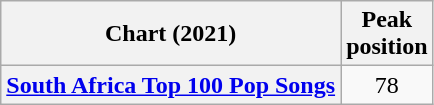<table class="wikitable plainrowheaders" style="text-align:center">
<tr>
<th scope="col">Chart (2021)</th>
<th scope="col">Peak<br>position</th>
</tr>
<tr>
<th scope="row"><a href='#'>South Africa Top 100 Pop Songs</a></th>
<td>78</td>
</tr>
</table>
